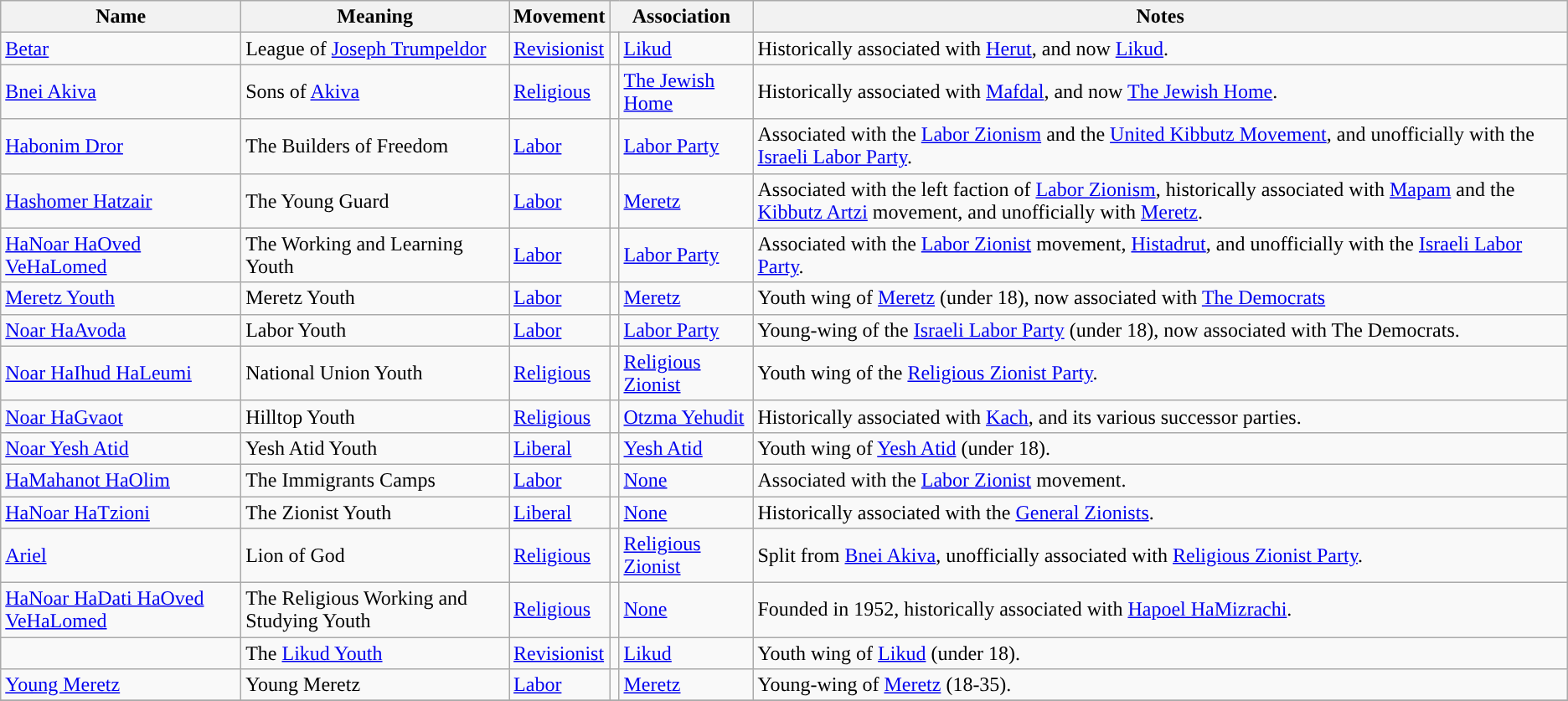<table class="sort wikitable sortable">
<tr>
<th>Name</th>
<th>Meaning</th>
<th>Movement</th>
<th colspan=2>Association</th>
<th>Notes</th>
</tr>
<tr>
<td><a href='#'>Betar</a></td>
<td>League of <a href='#'>Joseph Trumpeldor</a></td>
<td><a href='#'>Revisionist</a></td>
<td style="background-color:"></td>
<td><a href='#'>Likud</a></td>
<td>Historically associated with <a href='#'>Herut</a>, and now <a href='#'>Likud</a>.</td>
</tr>
<tr>
<td><a href='#'>Bnei Akiva</a></td>
<td>Sons of <a href='#'>Akiva</a></td>
<td><a href='#'>Religious</a></td>
<td style="background-color:"></td>
<td><a href='#'>The Jewish Home</a></td>
<td>Historically associated with <a href='#'>Mafdal</a>, and now <a href='#'>The Jewish Home</a>.</td>
</tr>
<tr>
<td><a href='#'>Habonim Dror</a></td>
<td>The Builders of Freedom</td>
<td><a href='#'>Labor</a></td>
<td style="background-color:"></td>
<td><a href='#'>Labor Party</a></td>
<td>Associated with the <a href='#'>Labor Zionism</a> and the <a href='#'>United Kibbutz Movement</a>, and unofficially with the <a href='#'>Israeli Labor Party</a>.</td>
</tr>
<tr>
<td><a href='#'>Hashomer Hatzair</a></td>
<td>The Young Guard</td>
<td><a href='#'>Labor</a></td>
<td style="background-color:"></td>
<td><a href='#'>Meretz</a></td>
<td>Associated with the left faction of <a href='#'>Labor Zionism</a>, historically associated with <a href='#'>Mapam</a> and the <a href='#'>Kibbutz Artzi</a> movement, and unofficially with <a href='#'>Meretz</a>.</td>
</tr>
<tr>
<td><a href='#'>HaNoar HaOved VeHaLomed</a></td>
<td>The Working and Learning Youth</td>
<td><a href='#'>Labor</a></td>
<td style="background-color:"></td>
<td><a href='#'>Labor Party</a></td>
<td>Associated with the <a href='#'>Labor Zionist</a> movement, <a href='#'>Histadrut</a>, and unofficially with the <a href='#'>Israeli Labor Party</a>.</td>
</tr>
<tr>
<td><a href='#'>Meretz Youth</a></td>
<td>Meretz Youth</td>
<td><a href='#'>Labor</a></td>
<td style="background-color:"></td>
<td><a href='#'>Meretz</a></td>
<td>Youth wing of <a href='#'>Meretz</a> (under 18), now associated with <a href='#'>The Democrats</a></td>
</tr>
<tr>
<td><a href='#'>Noar HaAvoda</a></td>
<td>Labor Youth</td>
<td><a href='#'>Labor</a></td>
<td style="background-color:"></td>
<td><a href='#'>Labor Party</a></td>
<td>Young-wing of the <a href='#'>Israeli Labor Party</a> (under 18), now associated with The Democrats.</td>
</tr>
<tr>
<td><a href='#'>Noar HaIhud HaLeumi</a></td>
<td>National Union Youth</td>
<td><a href='#'>Religious</a></td>
<td style="background-color:"></td>
<td><a href='#'>Religious Zionist</a></td>
<td>Youth wing of the <a href='#'>Religious Zionist Party</a>.</td>
</tr>
<tr>
<td><a href='#'>Noar HaGvaot</a></td>
<td>Hilltop Youth</td>
<td><a href='#'>Religious</a></td>
<td style="background-color:"></td>
<td><a href='#'>Otzma Yehudit</a></td>
<td>Historically associated with <a href='#'>Kach</a>, and its various successor parties.</td>
</tr>
<tr>
<td><a href='#'>Noar Yesh Atid</a></td>
<td>Yesh Atid Youth</td>
<td><a href='#'>Liberal</a></td>
<td style="background-color:"></td>
<td><a href='#'>Yesh Atid</a></td>
<td>Youth wing of <a href='#'>Yesh Atid</a> (under 18).</td>
</tr>
<tr>
<td><a href='#'>HaMahanot HaOlim</a></td>
<td>The Immigrants Camps</td>
<td><a href='#'>Labor</a></td>
<td style="background-color:"></td>
<td><a href='#'>None</a></td>
<td>Associated with the <a href='#'>Labor Zionist</a> movement.</td>
</tr>
<tr>
<td><a href='#'>HaNoar HaTzioni</a></td>
<td>The Zionist Youth</td>
<td><a href='#'>Liberal</a></td>
<td style="background-color:"></td>
<td><a href='#'>None</a></td>
<td>Historically associated with the <a href='#'>General Zionists</a>.</td>
</tr>
<tr>
<td><a href='#'>Ariel</a></td>
<td>Lion of God</td>
<td><a href='#'>Religious</a></td>
<td style="background-color:"></td>
<td><a href='#'>Religious Zionist</a></td>
<td>Split from <a href='#'>Bnei Akiva</a>, unofficially associated with <a href='#'>Religious Zionist Party</a>.</td>
</tr>
<tr>
<td><a href='#'>HaNoar HaDati HaOved VeHaLomed</a></td>
<td>The Religious Working and Studying Youth</td>
<td><a href='#'>Religious</a></td>
<td style="background-color:"></td>
<td><a href='#'>None</a></td>
<td>Founded in 1952, historically associated with <a href='#'>Hapoel HaMizrachi</a>.</td>
</tr>
<tr>
<td></td>
<td>The <a href='#'>Likud Youth</a></td>
<td><a href='#'>Revisionist</a></td>
<td style="background-color:"></td>
<td><a href='#'>Likud</a></td>
<td>Youth wing of <a href='#'>Likud</a> (under 18).</td>
</tr>
<tr>
<td><a href='#'>Young Meretz</a></td>
<td>Young Meretz</td>
<td><a href='#'>Labor</a></td>
<td style="background-color:"></td>
<td><a href='#'>Meretz</a></td>
<td>Young-wing of <a href='#'>Meretz</a> (18-35).</td>
</tr>
<tr>
</tr>
</table>
